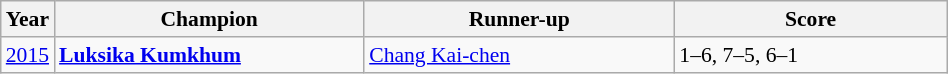<table class="wikitable" style="font-size:90%">
<tr>
<th>Year</th>
<th width="200">Champion</th>
<th width="200">Runner-up</th>
<th width="175">Score</th>
</tr>
<tr>
<td><a href='#'>2015</a></td>
<td> <strong><a href='#'>Luksika Kumkhum</a></strong></td>
<td> <a href='#'>Chang Kai-chen</a></td>
<td>1–6, 7–5, 6–1</td>
</tr>
</table>
